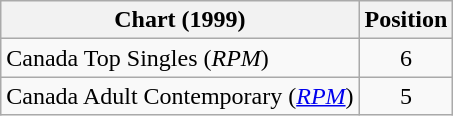<table class="wikitable">
<tr>
<th>Chart (1999)</th>
<th>Position</th>
</tr>
<tr>
<td>Canada Top Singles (<em>RPM</em>)</td>
<td align="center">6</td>
</tr>
<tr>
<td>Canada Adult Contemporary (<em><a href='#'>RPM</a></em>)</td>
<td align="center">5</td>
</tr>
</table>
